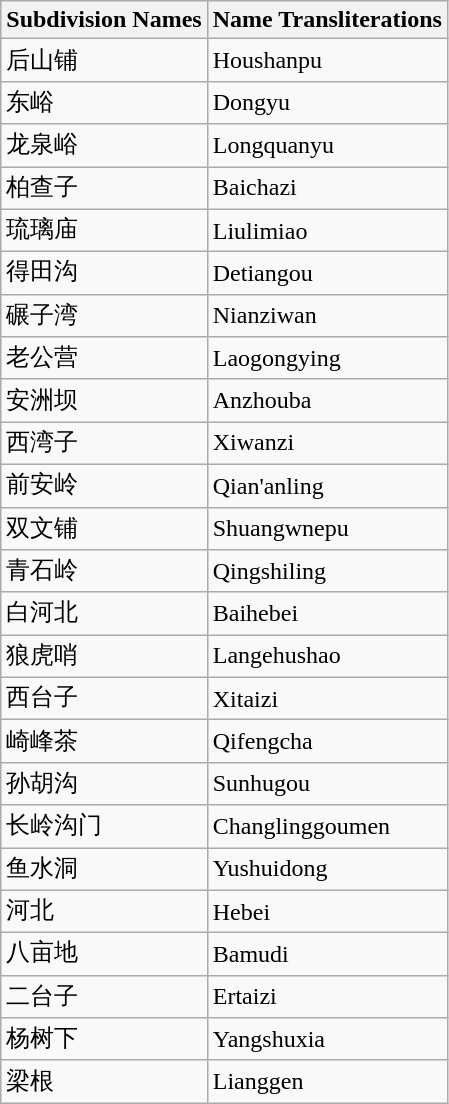<table class="wikitable sortable">
<tr>
<th>Subdivision Names</th>
<th>Name Transliterations</th>
</tr>
<tr>
<td>后山铺</td>
<td>Houshanpu</td>
</tr>
<tr>
<td>东峪</td>
<td>Dongyu</td>
</tr>
<tr>
<td>龙泉峪</td>
<td>Longquanyu</td>
</tr>
<tr>
<td>柏查子</td>
<td>Baichazi</td>
</tr>
<tr>
<td>琉璃庙</td>
<td>Liulimiao</td>
</tr>
<tr>
<td>得田沟</td>
<td>Detiangou</td>
</tr>
<tr>
<td>碾子湾</td>
<td>Nianziwan</td>
</tr>
<tr>
<td>老公营</td>
<td>Laogongying</td>
</tr>
<tr>
<td>安洲坝</td>
<td>Anzhouba</td>
</tr>
<tr>
<td>西湾子</td>
<td>Xiwanzi</td>
</tr>
<tr>
<td>前安岭</td>
<td>Qian'anling</td>
</tr>
<tr>
<td>双文铺</td>
<td>Shuangwnepu</td>
</tr>
<tr>
<td>青石岭</td>
<td>Qingshiling</td>
</tr>
<tr>
<td>白河北</td>
<td>Baihebei</td>
</tr>
<tr>
<td>狼虎哨</td>
<td>Langehushao</td>
</tr>
<tr>
<td>西台子</td>
<td>Xitaizi</td>
</tr>
<tr>
<td>崎峰茶</td>
<td>Qifengcha</td>
</tr>
<tr>
<td>孙胡沟</td>
<td>Sunhugou</td>
</tr>
<tr>
<td>长岭沟门</td>
<td>Changlinggoumen</td>
</tr>
<tr>
<td>鱼水洞</td>
<td>Yushuidong</td>
</tr>
<tr>
<td>河北</td>
<td>Hebei</td>
</tr>
<tr>
<td>八亩地</td>
<td>Bamudi</td>
</tr>
<tr>
<td>二台子</td>
<td>Ertaizi</td>
</tr>
<tr>
<td>杨树下</td>
<td>Yangshuxia</td>
</tr>
<tr>
<td>梁根</td>
<td>Lianggen</td>
</tr>
</table>
